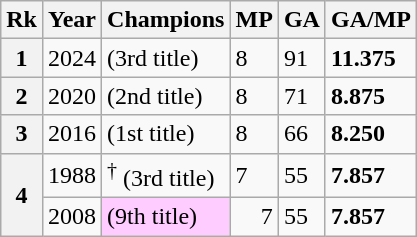<table class="wikitable sticky-header defaultright col2center col3left" style="margin-left: 1em; margin-right: 1em; display: inline-table;">
<tr>
<th scope="col">Rk</th>
<th scope="col">Year</th>
<th scope="col">Champions</th>
<th scope="col">MP</th>
<th scope="col">GA</th>
<th scope="col">GA/MP</th>
</tr>
<tr>
<th scope="row">1</th>
<td>2024</td>
<td> (3rd title)</td>
<td>8</td>
<td>91</td>
<td><strong>11.375</strong></td>
</tr>
<tr>
<th scope="row">2</th>
<td>2020</td>
<td> (2nd title)</td>
<td>8</td>
<td>71</td>
<td><strong>8.875</strong></td>
</tr>
<tr>
<th scope="row">3</th>
<td>2016</td>
<td> (1st title)</td>
<td>8</td>
<td>66</td>
<td><strong>8.250</strong></td>
</tr>
<tr>
<th scope="rowgroup" rowspan="2">4</th>
<td>1988</td>
<td><em></em><sup>†</sup> (3rd title)</td>
<td>7</td>
<td>55</td>
<td><strong>7.857</strong></td>
</tr>
<tr>
<td style="text-align: center;">2008</td>
<td style="background-color: #ffccff; text-align: left;"> (9th title)</td>
<td style="text-align: right;">7</td>
<td>55</td>
<td><strong>7.857</strong></td>
</tr>
</table>
